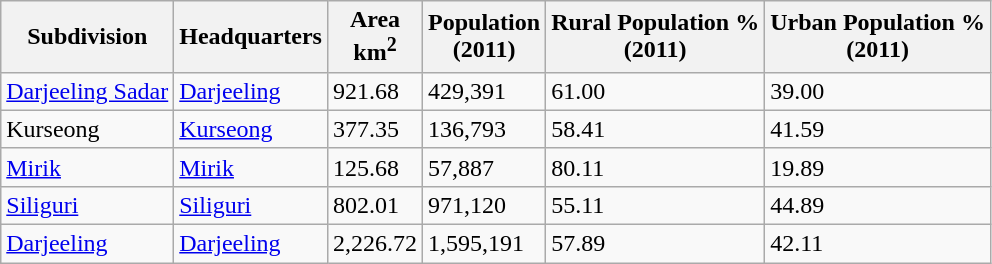<table class="wikitable sortable">
<tr>
<th>Subdivision</th>
<th>Headquarters</th>
<th>Area<br>km<sup>2</sup></th>
<th>Population<br>(2011)</th>
<th>Rural Population %<br>(2011)</th>
<th>Urban Population %<br>(2011)</th>
</tr>
<tr>
<td><a href='#'>Darjeeling Sadar</a></td>
<td><a href='#'>Darjeeling</a></td>
<td>921.68</td>
<td>429,391</td>
<td>61.00</td>
<td>39.00</td>
</tr>
<tr>
<td>Kurseong</td>
<td><a href='#'>Kurseong</a></td>
<td>377.35</td>
<td>136,793</td>
<td>58.41</td>
<td>41.59</td>
</tr>
<tr>
<td><a href='#'>Mirik</a></td>
<td><a href='#'>Mirik</a></td>
<td>125.68</td>
<td>57,887</td>
<td>80.11</td>
<td>19.89</td>
</tr>
<tr>
<td><a href='#'>Siliguri</a></td>
<td><a href='#'>Siliguri</a></td>
<td>802.01</td>
<td>971,120</td>
<td>55.11</td>
<td>44.89</td>
</tr>
<tr>
<td><a href='#'>Darjeeling</a></td>
<td><a href='#'>Darjeeling</a></td>
<td>2,226.72</td>
<td>1,595,191</td>
<td>57.89</td>
<td>42.11</td>
</tr>
</table>
